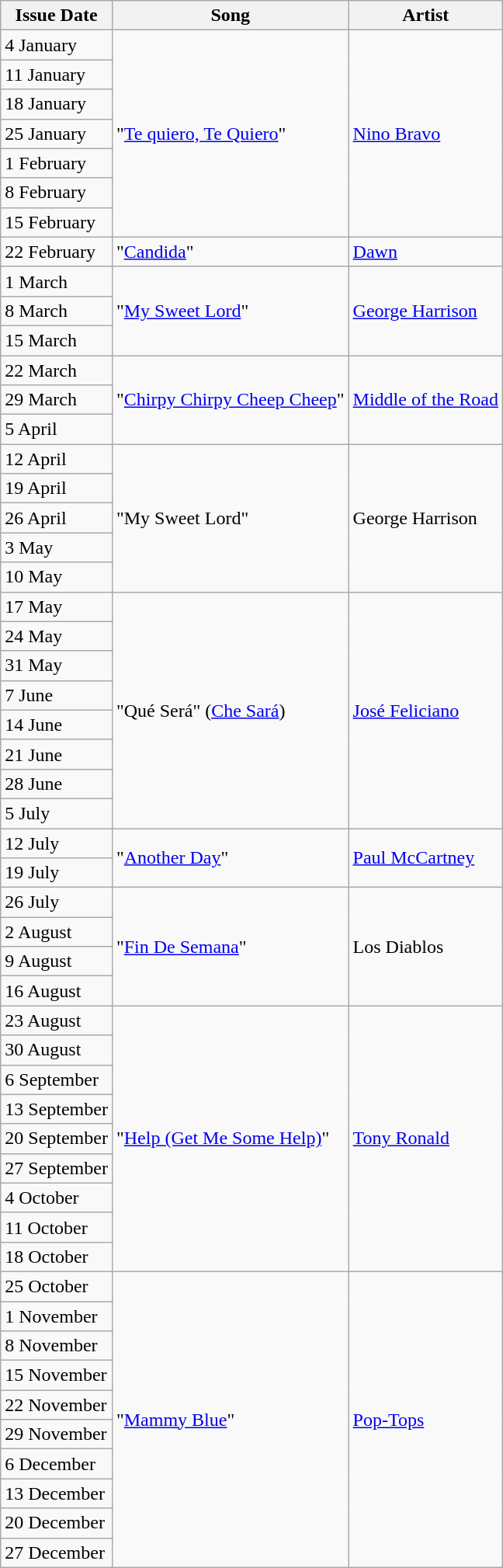<table class="wikitable">
<tr>
<th>Issue Date</th>
<th>Song</th>
<th>Artist</th>
</tr>
<tr>
<td>4 January</td>
<td rowspan=7>"<a href='#'>Te quiero, Te Quiero</a>"</td>
<td rowspan=7><a href='#'>Nino Bravo</a></td>
</tr>
<tr>
<td>11 January</td>
</tr>
<tr>
<td>18 January</td>
</tr>
<tr>
<td>25 January</td>
</tr>
<tr>
<td>1 February</td>
</tr>
<tr>
<td>8 February</td>
</tr>
<tr>
<td>15 February</td>
</tr>
<tr>
<td>22 February</td>
<td>"<a href='#'>Candida</a>"</td>
<td><a href='#'>Dawn</a></td>
</tr>
<tr>
<td>1 March</td>
<td rowspan=3>"<a href='#'>My Sweet Lord</a>"</td>
<td rowspan=3><a href='#'>George Harrison</a></td>
</tr>
<tr>
<td>8 March</td>
</tr>
<tr>
<td>15 March</td>
</tr>
<tr>
<td>22 March</td>
<td rowspan=3>"<a href='#'>Chirpy Chirpy Cheep Cheep</a>"</td>
<td rowspan=3><a href='#'>Middle of the Road</a></td>
</tr>
<tr>
<td>29 March</td>
</tr>
<tr>
<td>5 April</td>
</tr>
<tr>
<td>12 April</td>
<td rowspan=5>"My Sweet Lord"</td>
<td rowspan=5>George Harrison</td>
</tr>
<tr>
<td>19 April</td>
</tr>
<tr>
<td>26 April</td>
</tr>
<tr>
<td>3 May</td>
</tr>
<tr>
<td>10 May</td>
</tr>
<tr>
<td>17 May</td>
<td rowspan=8>"Qué Será" (<a href='#'>Che Sará</a>)</td>
<td rowspan="8"><a href='#'>José Feliciano</a></td>
</tr>
<tr>
<td>24 May</td>
</tr>
<tr>
<td>31 May</td>
</tr>
<tr>
<td>7 June</td>
</tr>
<tr>
<td>14 June</td>
</tr>
<tr>
<td>21 June</td>
</tr>
<tr>
<td>28 June</td>
</tr>
<tr>
<td>5 July</td>
</tr>
<tr>
<td>12 July</td>
<td rowspan=2>"<a href='#'>Another Day</a>"</td>
<td rowspan=2><a href='#'>Paul McCartney</a></td>
</tr>
<tr>
<td>19 July</td>
</tr>
<tr>
<td>26 July</td>
<td rowspan=4>"<a href='#'>Fin De Semana</a>"</td>
<td rowspan=4>Los Diablos</td>
</tr>
<tr>
<td>2 August</td>
</tr>
<tr>
<td>9 August</td>
</tr>
<tr>
<td>16 August</td>
</tr>
<tr>
<td>23 August</td>
<td rowspan=9>"<a href='#'>Help (Get Me Some Help)</a>"</td>
<td rowspan=9><a href='#'>Tony Ronald</a></td>
</tr>
<tr>
<td>30 August</td>
</tr>
<tr>
<td>6 September</td>
</tr>
<tr>
<td>13 September</td>
</tr>
<tr>
<td>20 September</td>
</tr>
<tr>
<td>27 September</td>
</tr>
<tr>
<td>4 October</td>
</tr>
<tr>
<td>11 October</td>
</tr>
<tr>
<td>18 October</td>
</tr>
<tr>
<td>25 October</td>
<td rowspan=10>"<a href='#'>Mammy Blue</a>"</td>
<td rowspan=10><a href='#'>Pop-Tops</a></td>
</tr>
<tr>
<td>1 November</td>
</tr>
<tr>
<td>8 November</td>
</tr>
<tr>
<td>15 November</td>
</tr>
<tr>
<td>22 November</td>
</tr>
<tr>
<td>29 November</td>
</tr>
<tr>
<td>6 December</td>
</tr>
<tr>
<td>13 December</td>
</tr>
<tr>
<td>20 December</td>
</tr>
<tr>
<td>27 December</td>
</tr>
</table>
